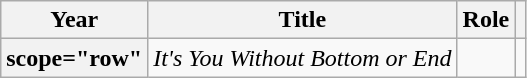<table class="wikitable plainrowheaders">
<tr>
<th scope="col">Year</th>
<th scope="col">Title</th>
<th scope="col">Role</th>
<th scope="col" class="unsortable"></th>
</tr>
<tr>
<th>scope="row" </th>
<td><em>It's You Without Bottom or End</em></td>
<td></td>
<td style="text-align:center"></td>
</tr>
</table>
